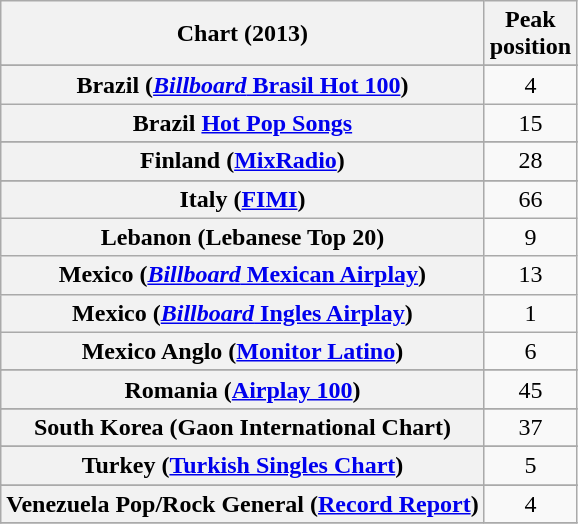<table class="wikitable sortable plainrowheaders" style="text-align:center">
<tr>
<th align="center">Chart (2013)</th>
<th style="text-align:center;">Peak<br>position</th>
</tr>
<tr>
</tr>
<tr>
</tr>
<tr>
</tr>
<tr>
</tr>
<tr>
<th scope="row">Brazil (<a href='#'><em>Billboard</em> Brasil Hot 100</a>)</th>
<td style="text-align:center;">4</td>
</tr>
<tr>
<th scope="row">Brazil <a href='#'>Hot Pop Songs</a></th>
<td style="text-align:center;">15</td>
</tr>
<tr>
</tr>
<tr>
</tr>
<tr>
</tr>
<tr>
</tr>
<tr>
<th scope="row">Finland (<a href='#'>MixRadio</a>)</th>
<td style="text-align:center;">28</td>
</tr>
<tr>
</tr>
<tr>
</tr>
<tr>
</tr>
<tr>
</tr>
<tr>
<th scope="row">Italy (<a href='#'>FIMI</a>)</th>
<td style="text-align:center;">66</td>
</tr>
<tr>
<th scope="row">Lebanon (Lebanese Top 20)</th>
<td style="text-align:center;">9</td>
</tr>
<tr>
<th scope="row">Mexico (<a href='#'><em>Billboard</em> Mexican Airplay</a>)</th>
<td style="text-align:center;">13</td>
</tr>
<tr>
<th scope="row">Mexico (<a href='#'><em>Billboard</em> Ingles Airplay</a>)</th>
<td style="text-align:center;">1</td>
</tr>
<tr>
<th scope="row">Mexico Anglo (<a href='#'>Monitor Latino</a>)</th>
<td style="text-align:center;">6</td>
</tr>
<tr>
</tr>
<tr>
</tr>
<tr>
</tr>
<tr>
<th scope="row">Romania (<a href='#'>Airplay 100</a>)</th>
<td style="text-align:center;">45</td>
</tr>
<tr>
</tr>
<tr>
</tr>
<tr>
</tr>
<tr>
<th scope="row">South Korea (Gaon International Chart)</th>
<td style="text-align:center;">37</td>
</tr>
<tr>
</tr>
<tr>
</tr>
<tr>
<th scope="row">Turkey  (<a href='#'>Turkish Singles Chart</a>)</th>
<td style="text-align:center;">5</td>
</tr>
<tr>
</tr>
<tr>
</tr>
<tr>
</tr>
<tr>
</tr>
<tr>
</tr>
<tr>
</tr>
<tr>
</tr>
<tr>
</tr>
<tr>
</tr>
<tr>
<th scope="row">Venezuela Pop/Rock General (<a href='#'>Record Report</a>)</th>
<td align="center">4</td>
</tr>
<tr>
</tr>
</table>
